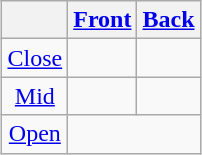<table class="wikitable" style="margin: 0 auto; text-align:center;">
<tr>
<th></th>
<th><a href='#'>Front</a></th>
<th><a href='#'>Back</a></th>
</tr>
<tr>
<td><a href='#'>Close</a></td>
<td></td>
<td></td>
</tr>
<tr>
<td><a href='#'>Mid</a></td>
<td></td>
<td></td>
</tr>
<tr>
<td><a href='#'>Open</a></td>
<td colspan="2"></td>
</tr>
</table>
